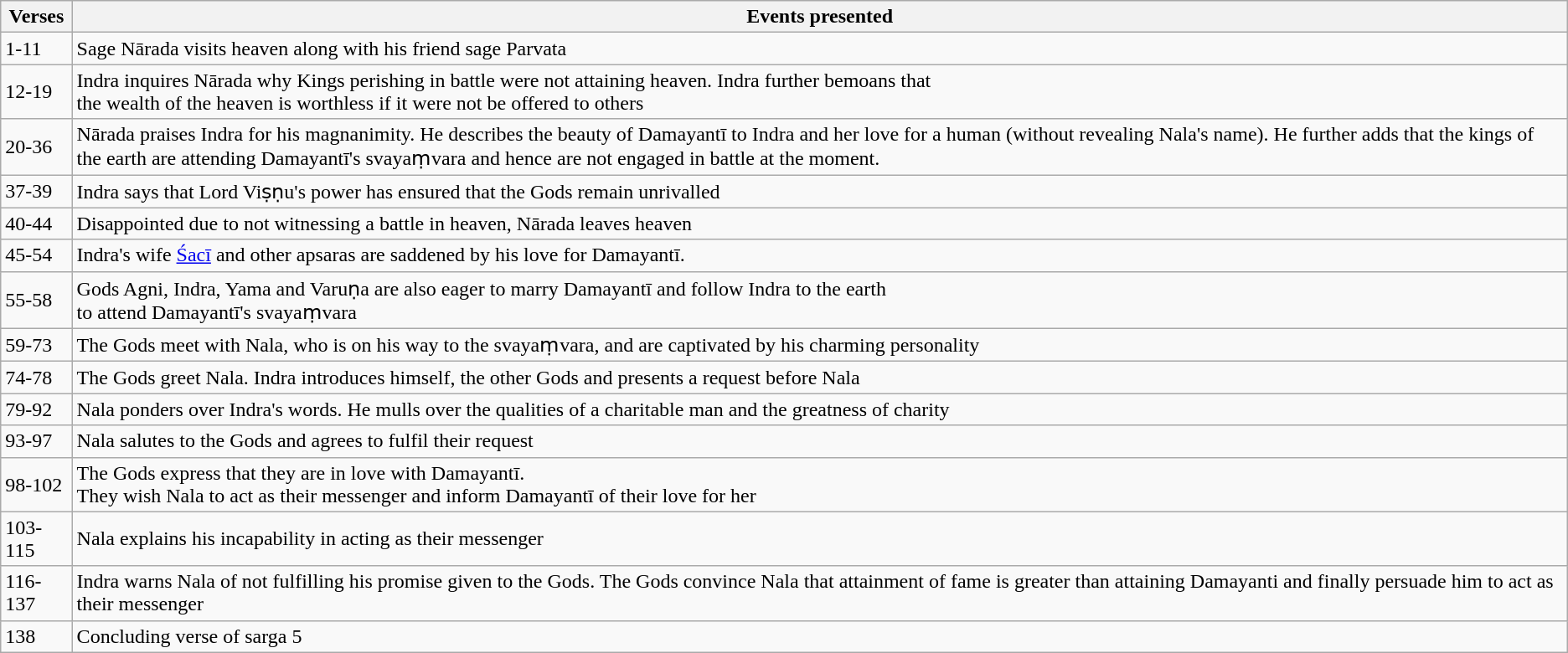<table class="wikitable">
<tr>
<th>Verses</th>
<th>Events presented</th>
</tr>
<tr>
<td>1-11</td>
<td>Sage Nārada visits heaven along with his friend sage Parvata</td>
</tr>
<tr>
<td>12-19</td>
<td>Indra inquires Nārada why Kings perishing in battle were not attaining heaven. Indra further bemoans that<br> the wealth of the heaven is worthless if it were not be offered  to others</td>
</tr>
<tr>
<td>20-36</td>
<td>Nārada praises Indra for his magnanimity. He describes the beauty of Damayantī to Indra and her love for a human (without revealing Nala's name). He further adds that the kings of the earth are attending Damayantī's svayaṃvara and hence are not engaged in battle at the moment.</td>
</tr>
<tr>
<td>37-39</td>
<td>Indra says that Lord Viṣṇu's power has ensured that the Gods remain unrivalled</td>
</tr>
<tr>
<td>40-44</td>
<td>Disappointed due to not witnessing a battle in heaven, Nārada leaves heaven</td>
</tr>
<tr>
<td>45-54</td>
<td>Indra's wife <a href='#'>Śacī</a> and other apsaras are saddened by his love for Damayantī.</td>
</tr>
<tr>
<td>55-58</td>
<td>Gods Agni, Indra, Yama and Varuṇa are also eager to marry Damayantī and follow Indra to the earth<br> to attend Damayantī's svayaṃvara</td>
</tr>
<tr>
<td>59-73</td>
<td>The Gods meet with Nala, who is on his way to the svayaṃvara, and are captivated by his charming personality</td>
</tr>
<tr>
<td>74-78</td>
<td>The Gods greet Nala. Indra introduces himself, the other Gods and presents a request before Nala</td>
</tr>
<tr>
<td>79-92</td>
<td>Nala ponders over Indra's words. He mulls over the qualities of a charitable man and the greatness of charity</td>
</tr>
<tr>
<td>93-97</td>
<td>Nala salutes to the Gods and agrees to fulfil their request</td>
</tr>
<tr>
<td>98-102</td>
<td>The Gods express that they are in love with Damayantī. <br>They wish Nala to act as their messenger and inform Damayantī of their love for her</td>
</tr>
<tr>
<td>103-115</td>
<td>Nala explains his incapability in acting as their messenger</td>
</tr>
<tr>
<td>116-137</td>
<td>Indra warns Nala of not fulfilling his promise given to the Gods. The Gods convince Nala that attainment of fame is greater than attaining Damayanti and finally persuade him to act as their messenger</td>
</tr>
<tr>
<td>138</td>
<td>Concluding verse of sarga 5</td>
</tr>
</table>
